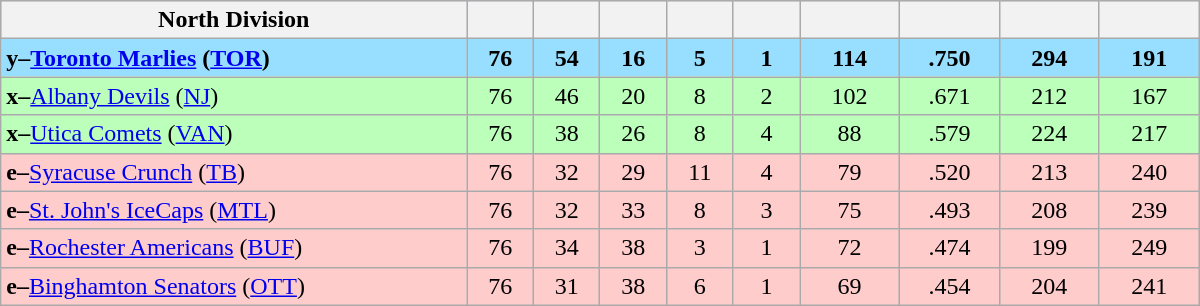<table class="wikitable" style="text-align:center; width:50em">
<tr bgcolor="#DDDDFF">
<th width="35%">North Division</th>
<th width="5%"></th>
<th width="5%"></th>
<th width="5%"></th>
<th width="5%"></th>
<th width="5%"></th>
<th width="7.5%"></th>
<th width="7.5%"></th>
<th width="7.5%"></th>
<th width="7.5%"></th>
</tr>
<tr bgcolor=#97deff>
<td align="left"><strong>y–<a href='#'>Toronto Marlies</a> (<a href='#'>TOR</a>)</strong></td>
<td><strong>76</strong></td>
<td><strong>54</strong></td>
<td><strong>16</strong></td>
<td><strong>5</strong></td>
<td><strong>1</strong></td>
<td><strong>114</strong></td>
<td><strong>.750</strong></td>
<td><strong>294</strong></td>
<td><strong>191</strong></td>
</tr>
<tr bgcolor=#bbffbb>
<td align=left><strong>x–</strong><a href='#'>Albany Devils</a> (<a href='#'>NJ</a>)</td>
<td>76</td>
<td>46</td>
<td>20</td>
<td>8</td>
<td>2</td>
<td>102</td>
<td>.671</td>
<td>212</td>
<td>167</td>
</tr>
<tr bgcolor=#bbffbb>
<td align=left><strong>x–</strong><a href='#'>Utica Comets</a> (<a href='#'>VAN</a>)</td>
<td>76</td>
<td>38</td>
<td>26</td>
<td>8</td>
<td>4</td>
<td>88</td>
<td>.579</td>
<td>224</td>
<td>217</td>
</tr>
<tr bgcolor=#ffcccc>
<td align=left><strong>e–</strong><a href='#'>Syracuse Crunch</a> (<a href='#'>TB</a>)</td>
<td>76</td>
<td>32</td>
<td>29</td>
<td>11</td>
<td>4</td>
<td>79</td>
<td>.520</td>
<td>213</td>
<td>240</td>
</tr>
<tr bgcolor=#ffcccc>
<td align=left><strong>e–</strong><a href='#'>St. John's IceCaps</a> (<a href='#'>MTL</a>)</td>
<td>76</td>
<td>32</td>
<td>33</td>
<td>8</td>
<td>3</td>
<td>75</td>
<td>.493</td>
<td>208</td>
<td>239</td>
</tr>
<tr bgcolor=#ffcccc>
<td align=left><strong>e–</strong><a href='#'>Rochester Americans</a> (<a href='#'>BUF</a>)</td>
<td>76</td>
<td>34</td>
<td>38</td>
<td>3</td>
<td>1</td>
<td>72</td>
<td>.474</td>
<td>199</td>
<td>249</td>
</tr>
<tr bgcolor=#ffcccc>
<td align=left><strong>e–</strong><a href='#'>Binghamton Senators</a> (<a href='#'>OTT</a>)</td>
<td>76</td>
<td>31</td>
<td>38</td>
<td>6</td>
<td>1</td>
<td>69</td>
<td>.454</td>
<td>204</td>
<td>241</td>
</tr>
</table>
